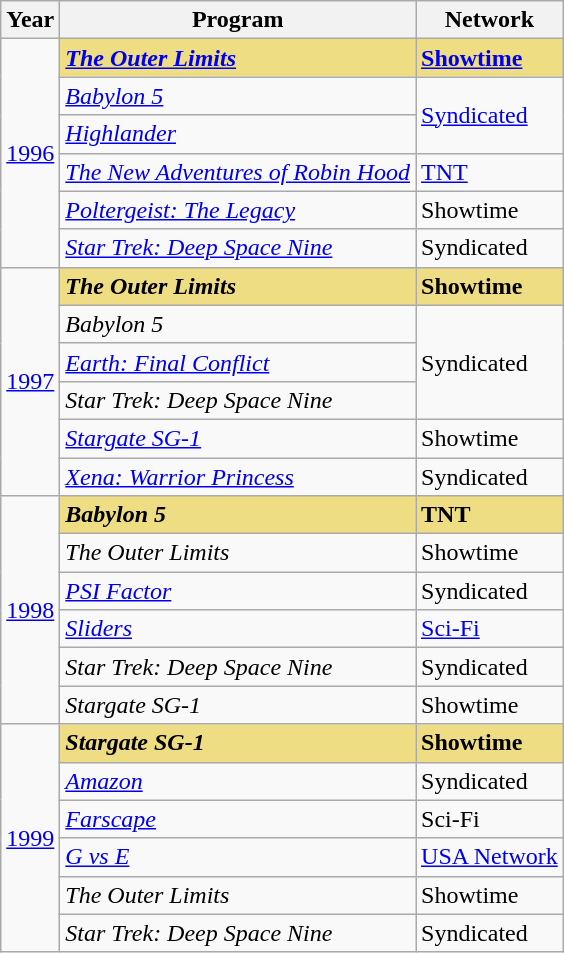<table class="wikitable">
<tr>
<th>Year</th>
<th>Program</th>
<th>Network</th>
</tr>
<tr>
<td rowspan="6"><a href='#'>1996</a></td>
<td style="background:#EEDD82"><strong><em><a href='#'>The Outer Limits</a></em></strong></td>
<td style="background:#EEDD82"><strong><a href='#'>Showtime</a></strong></td>
</tr>
<tr>
<td><em><a href='#'>Babylon 5</a></em></td>
<td rowspan="2"><a href='#'>Syndicated</a></td>
</tr>
<tr>
<td><em><a href='#'>Highlander</a></em></td>
</tr>
<tr>
<td><em><a href='#'>The New Adventures of Robin Hood</a></em></td>
<td><a href='#'>TNT</a></td>
</tr>
<tr>
<td><em><a href='#'>Poltergeist: The Legacy</a></em></td>
<td>Showtime</td>
</tr>
<tr>
<td><em><a href='#'>Star Trek: Deep Space Nine</a></em></td>
<td>Syndicated</td>
</tr>
<tr>
<td rowspan="6"><a href='#'>1997</a></td>
<td style="background:#EEDD82"><strong><em>The Outer Limits</em></strong></td>
<td style="background:#EEDD82"><strong>Showtime</strong></td>
</tr>
<tr>
<td><em>Babylon 5</em></td>
<td rowspan="3">Syndicated</td>
</tr>
<tr>
<td><em><a href='#'>Earth: Final Conflict</a></em></td>
</tr>
<tr>
<td><em>Star Trek: Deep Space Nine</em></td>
</tr>
<tr>
<td><em><a href='#'>Stargate SG-1</a></em></td>
<td>Showtime</td>
</tr>
<tr>
<td><em><a href='#'>Xena: Warrior Princess</a></em></td>
<td>Syndicated</td>
</tr>
<tr>
<td rowspan="6"><a href='#'>1998</a></td>
<td style="background:#EEDD82"><strong><em>Babylon 5</em></strong></td>
<td style="background:#EEDD82"><strong>TNT</strong></td>
</tr>
<tr>
<td><em>The Outer Limits</em></td>
<td>Showtime</td>
</tr>
<tr>
<td><em><a href='#'>PSI Factor</a></em></td>
<td>Syndicated</td>
</tr>
<tr>
<td><em><a href='#'>Sliders</a></em></td>
<td><a href='#'>Sci-Fi</a></td>
</tr>
<tr>
<td><em>Star Trek: Deep Space Nine</em></td>
<td>Syndicated</td>
</tr>
<tr>
<td><em>Stargate SG-1</em></td>
<td>Showtime</td>
</tr>
<tr>
<td rowspan="6"><a href='#'>1999</a></td>
<td style="background:#EEDD82"><strong><em>Stargate SG-1</em></strong></td>
<td style="background:#EEDD82"><strong>Showtime</strong></td>
</tr>
<tr>
<td><em><a href='#'>Amazon</a></em></td>
<td>Syndicated</td>
</tr>
<tr>
<td><em><a href='#'>Farscape</a></em></td>
<td>Sci-Fi</td>
</tr>
<tr>
<td><em><a href='#'>G vs E</a></em></td>
<td><a href='#'>USA Network</a></td>
</tr>
<tr>
<td><em>The Outer Limits</em></td>
<td>Showtime</td>
</tr>
<tr>
<td><em>Star Trek: Deep Space Nine</em></td>
<td>Syndicated</td>
</tr>
</table>
